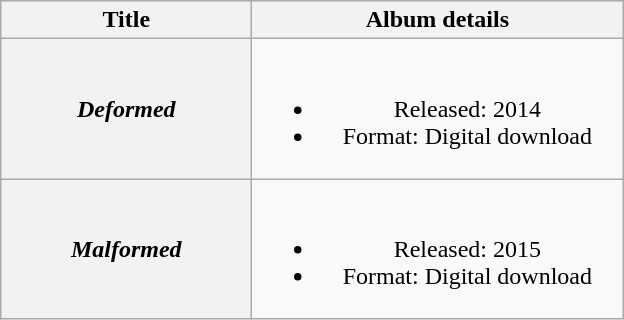<table class="wikitable plainrowheaders" style="text-align:center;">
<tr>
<th style="width:10em;">Title</th>
<th style="width:15em;">Album details</th>
</tr>
<tr>
<th scope="row"><em>Deformed</em></th>
<td><br><ul><li>Released: 2014</li><li>Format: Digital download</li></ul></td>
</tr>
<tr>
<th scope="row"><em>Malformed</em></th>
<td><br><ul><li>Released: 2015</li><li>Format: Digital download</li></ul></td>
</tr>
</table>
